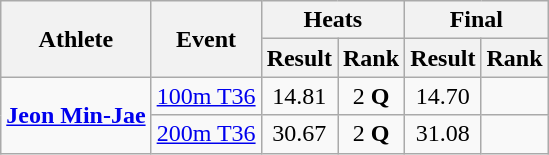<table class=wikitable>
<tr>
<th rowspan="2">Athlete</th>
<th rowspan="2">Event</th>
<th colspan="2">Heats</th>
<th colspan="3">Final</th>
</tr>
<tr>
<th>Result</th>
<th>Rank</th>
<th>Result</th>
<th>Rank</th>
</tr>
<tr>
<td rowspan=2><strong><a href='#'>Jeon Min-Jae</a></strong></td>
<td><a href='#'>100m T36</a></td>
<td align=center>14.81</td>
<td align=center>2 <strong>Q</strong></td>
<td align=center>14.70</td>
<td align=center></td>
</tr>
<tr>
<td><a href='#'>200m T36</a></td>
<td align=center>30.67</td>
<td align=center>2 <strong>Q</strong></td>
<td align=center>31.08</td>
<td align=center></td>
</tr>
</table>
